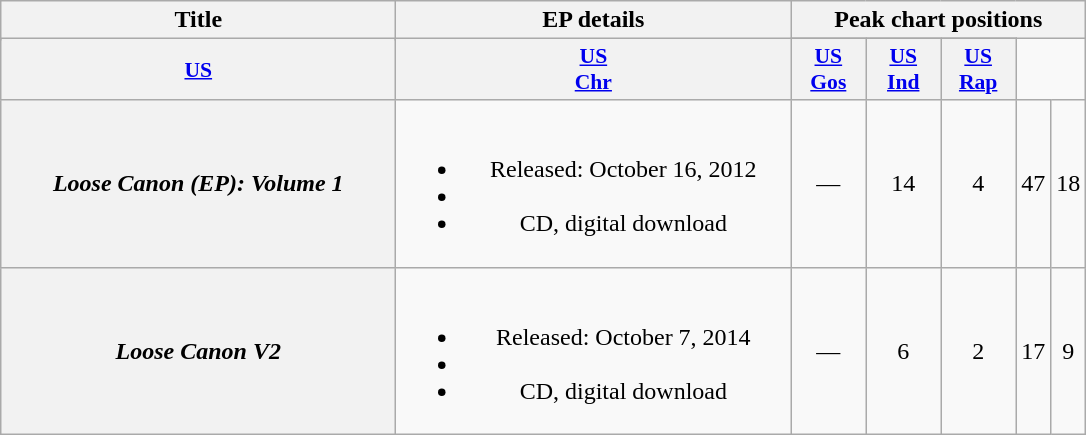<table class="wikitable plainrowheaders" style="text-align:center;">
<tr>
<th scope="col" rowspan="2" style="width:16em;">Title</th>
<th scope="col" rowspan="2" style="width:16em;">EP details</th>
<th scope="col" colspan="5">Peak chart positions</th>
</tr>
<tr>
</tr>
<tr>
<th style="width:3em; font-size:90%"><a href='#'>US</a></th>
<th style="width:3em; font-size:90%"><a href='#'>US<br>Chr</a></th>
<th style="width:3em; font-size:90%"><a href='#'>US<br>Gos</a></th>
<th style="width:3em; font-size:90%"><a href='#'>US<br>Ind</a></th>
<th style="width:3em; font-size:90%"><a href='#'>US<br>Rap</a></th>
</tr>
<tr>
<th scope="row"><em>Loose Canon (EP): Volume 1</em></th>
<td><br><ul><li>Released: October 16, 2012</li><li></li><li>CD, digital download</li></ul></td>
<td>—</td>
<td>14</td>
<td>4</td>
<td>47</td>
<td>18</td>
</tr>
<tr>
<th scope="row"><em>Loose Canon V2</em></th>
<td><br><ul><li>Released: October 7, 2014</li><li></li><li>CD, digital download</li></ul></td>
<td>—</td>
<td>6</td>
<td>2</td>
<td>17</td>
<td>9</td>
</tr>
</table>
